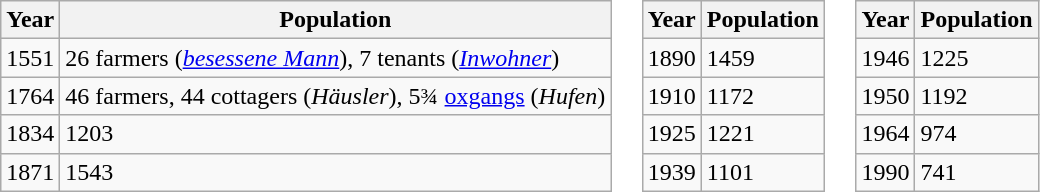<table border="0" cellpadding="2" cellspacing="0">
<tr>
<td valign="top"><br><table class="wikitable">
<tr>
<th>Year</th>
<th>Population</th>
</tr>
<tr>
<td>1551</td>
<td>26 farmers (<em><a href='#'>besessene Mann</a></em>), 7 tenants (<em><a href='#'>Inwohner</a></em>)</td>
</tr>
<tr>
<td>1764</td>
<td>46 farmers, 44 cottagers (<em>Häusler</em>), 5¾ <a href='#'>oxgangs</a> (<em>Hufen</em>)</td>
</tr>
<tr>
<td>1834</td>
<td>1203</td>
</tr>
<tr>
<td>1871</td>
<td>1543</td>
</tr>
</table>
</td>
<td valign="top"><br><table class="wikitable">
<tr>
<th>Year</th>
<th>Population</th>
</tr>
<tr>
<td>1890</td>
<td>1459</td>
</tr>
<tr>
<td>1910</td>
<td>1172</td>
</tr>
<tr>
<td>1925</td>
<td>1221</td>
</tr>
<tr>
<td>1939</td>
<td>1101</td>
</tr>
</table>
</td>
<td valign="top"><br><table class="wikitable">
<tr>
<th>Year</th>
<th>Population</th>
</tr>
<tr>
<td>1946</td>
<td>1225</td>
</tr>
<tr>
<td>1950</td>
<td>1192</td>
</tr>
<tr>
<td>1964</td>
<td>974</td>
</tr>
<tr>
<td>1990</td>
<td>741</td>
</tr>
</table>
</td>
</tr>
</table>
